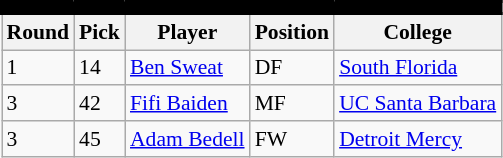<table class="wikitable sortable" style="text-align:center; font-size:90%; text-align:left;">
<tr style="border-spacing: 2px; border: 2px solid black;">
<td colspan="7" bgcolor="#000000" color="#000000" border="#FED000" align="center"><strong></strong></td>
</tr>
<tr>
<th><strong>Round</strong></th>
<th><strong>Pick</strong></th>
<th><strong>Player</strong></th>
<th><strong>Position</strong></th>
<th><strong>College</strong></th>
</tr>
<tr>
<td>1</td>
<td>14</td>
<td> <a href='#'>Ben Sweat</a></td>
<td>DF</td>
<td><a href='#'>South Florida</a></td>
</tr>
<tr>
<td>3</td>
<td>42</td>
<td> <a href='#'>Fifi Baiden</a></td>
<td>MF</td>
<td><a href='#'>UC Santa Barbara</a></td>
</tr>
<tr>
<td>3</td>
<td>45</td>
<td> <a href='#'>Adam Bedell</a></td>
<td>FW</td>
<td><a href='#'>Detroit Mercy</a></td>
</tr>
</table>
